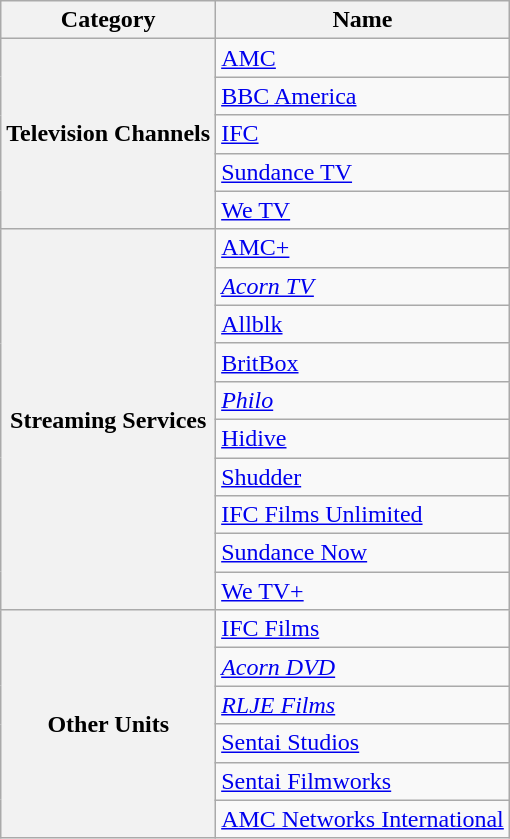<table class="wikitable sortable">
<tr>
<th>Category</th>
<th>Name</th>
</tr>
<tr>
<th rowspan="5">Television Channels</th>
<td><a href='#'>AMC</a></td>
</tr>
<tr>
<td><a href='#'>BBC America</a></td>
</tr>
<tr>
<td><a href='#'>IFC</a></td>
</tr>
<tr>
<td><a href='#'>Sundance TV</a></td>
</tr>
<tr>
<td><a href='#'>We TV</a></td>
</tr>
<tr>
<th rowspan="10">Streaming Services</th>
<td><a href='#'>AMC+</a></td>
</tr>
<tr>
<td><a href='#'><em>Acorn TV</em></a></td>
</tr>
<tr>
<td><a href='#'>Allblk</a></td>
</tr>
<tr>
<td><a href='#'>BritBox</a></td>
</tr>
<tr>
<td><a href='#'><em>Philo</em></a></td>
</tr>
<tr>
<td><a href='#'>Hidive</a></td>
</tr>
<tr>
<td><a href='#'>Shudder</a></td>
</tr>
<tr>
<td><a href='#'>IFC Films Unlimited</a></td>
</tr>
<tr>
<td><a href='#'>Sundance Now</a></td>
</tr>
<tr>
<td><a href='#'>We TV+</a></td>
</tr>
<tr>
<th rowspan="6">Other Units</th>
<td><a href='#'>IFC Films</a></td>
</tr>
<tr>
<td><a href='#'><em>Acorn DVD</em></a></td>
</tr>
<tr>
<td><a href='#'><em>RLJE Films</em></a></td>
</tr>
<tr>
<td><a href='#'>Sentai Studios</a></td>
</tr>
<tr>
<td><a href='#'>Sentai Filmworks</a></td>
</tr>
<tr>
<td><a href='#'>AMC Networks International</a></td>
</tr>
</table>
